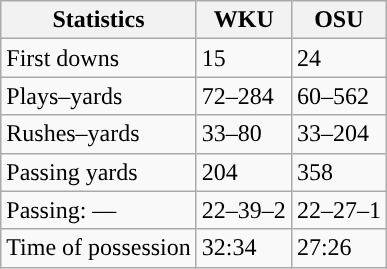<table class="wikitable" style="float:left">
<tr>
<th>Statistics</th>
<th>WKU</th>
<th>OSU</th>
</tr>
<tr>
<td>First downs</td>
<td>15</td>
<td>24</td>
</tr>
<tr>
<td>Plays–yards</td>
<td>72–284</td>
<td>60–562</td>
</tr>
<tr>
<td>Rushes–yards</td>
<td>33–80</td>
<td>33–204</td>
</tr>
<tr>
<td>Passing yards</td>
<td>204</td>
<td>358</td>
</tr>
<tr>
<td>Passing: ––</td>
<td>22–39–2</td>
<td>22–27–1</td>
</tr>
<tr>
<td>Time of possession</td>
<td>32:34</td>
<td>27:26</td>
</tr>
</table>
